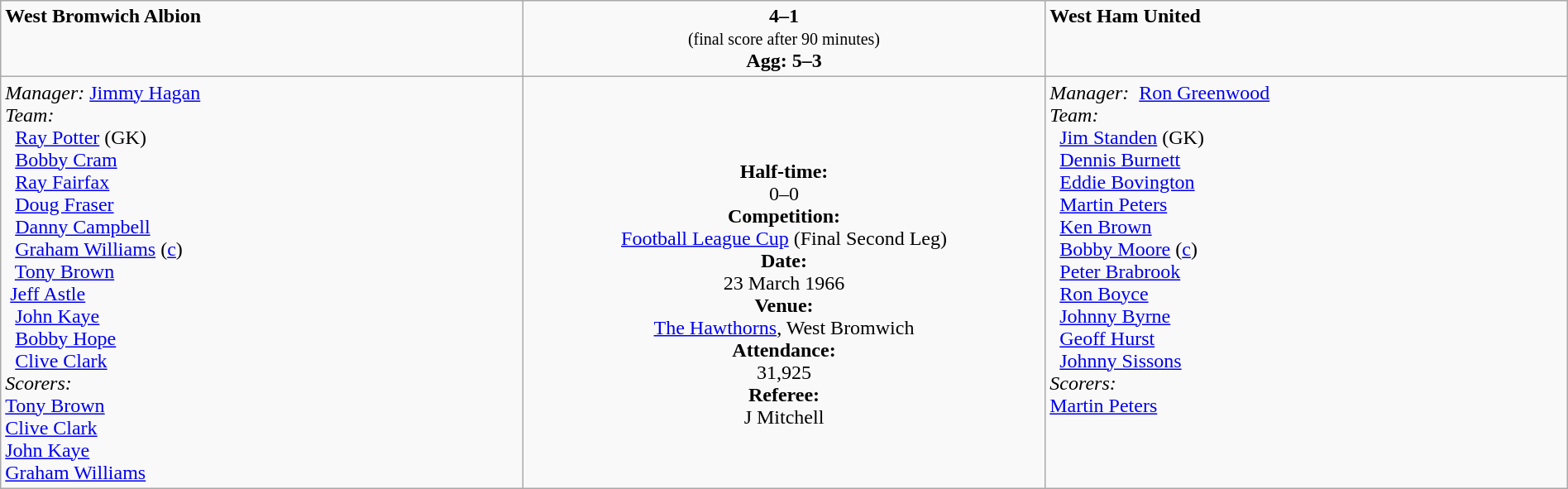<table border=0 class="wikitable" width=100%>
<tr>
<td width=33% valign=top><span><strong>West Bromwich Albion</strong></span></td>
<td width=33% valign=top align=center><span><strong>4–1</strong></span><br><small>(final score after 90 minutes)</small><br><span><strong>Agg: 5–3</strong></span></td>
<td width=33% valign=top><span><strong>West Ham United</strong></span></td>
</tr>
<tr>
<td valign=top><em>Manager:</em>  <a href='#'>Jimmy Hagan</a><br><em>Team:</em>
<br>  <a href='#'>Ray Potter</a> (GK)
<br>  <a href='#'>Bobby Cram</a>
<br>  <a href='#'>Ray Fairfax</a>
<br>  <a href='#'>Doug Fraser</a>
<br>  <a href='#'>Danny Campbell</a>
<br>  <a href='#'>Graham Williams</a> (<a href='#'>c</a>)
<br>  <a href='#'>Tony Brown</a>
<br>  <a href='#'>Jeff Astle</a> 
<br>  <a href='#'>John Kaye</a>
<br>  <a href='#'>Bobby Hope</a>
<br>  <a href='#'>Clive Clark</a> <br>
<em>Scorers:</em><br><a href='#'>Tony Brown</a><br><a href='#'>Clive Clark</a><br><a href='#'>John Kaye</a><br><a href='#'>Graham Williams</a></td>
<td valign=middle align=center><br><strong>Half-time:</strong><br>0–0<br><strong>Competition:</strong><br><a href='#'>Football League Cup</a> (Final Second Leg)<br><strong>Date:</strong><br> 23 March 1966<br><strong>Venue:</strong><br><a href='#'>The Hawthorns</a>, West Bromwich<br><strong>Attendance:</strong><br> 31,925<br><strong>Referee:</strong><br> J Mitchell<br></td>
<td valign=top><em>Manager:</em>  <a href='#'>Ron Greenwood</a><br><em>Team:</em>
<br>  <a href='#'>Jim Standen</a> (GK)
<br>  <a href='#'>Dennis Burnett</a>
<br>  <a href='#'>Eddie Bovington</a>
<br>  <a href='#'>Martin Peters</a> 
<br>  <a href='#'>Ken Brown</a>
<br>  <a href='#'>Bobby Moore</a> (<a href='#'>c</a>)
<br>  <a href='#'>Peter Brabrook</a>
<br>  <a href='#'>Ron Boyce</a>
<br>  <a href='#'>Johnny Byrne</a>
<br>  <a href='#'>Geoff Hurst</a> 
<br>  <a href='#'>Johnny Sissons</a> <br>
<em>Scorers:</em><br><a href='#'>Martin Peters</a></td>
</tr>
</table>
